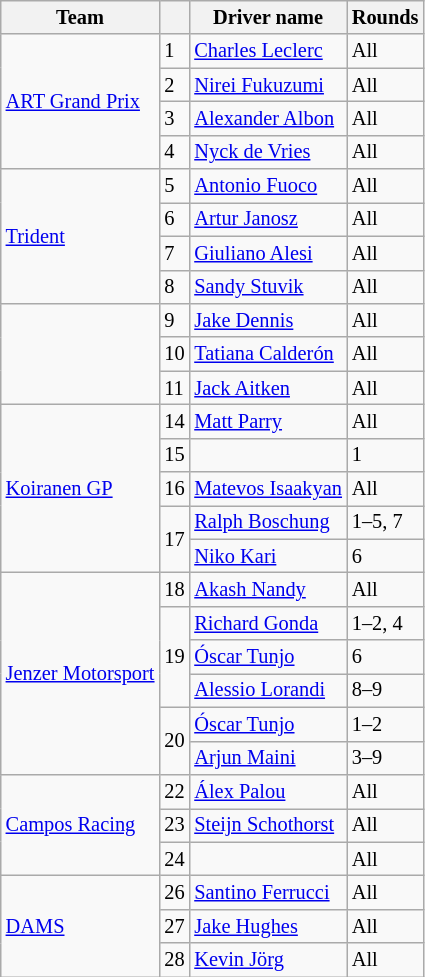<table class=wikitable style="font-size:85%;">
<tr>
<th>Team</th>
<th></th>
<th>Driver name</th>
<th>Rounds</th>
</tr>
<tr>
<td rowspan=4> <a href='#'>ART Grand Prix</a></td>
<td>1</td>
<td> <a href='#'>Charles Leclerc</a></td>
<td>All</td>
</tr>
<tr>
<td>2</td>
<td> <a href='#'>Nirei Fukuzumi</a></td>
<td>All</td>
</tr>
<tr>
<td>3</td>
<td> <a href='#'>Alexander Albon</a></td>
<td>All</td>
</tr>
<tr>
<td>4</td>
<td> <a href='#'>Nyck de Vries</a></td>
<td>All</td>
</tr>
<tr>
<td rowspan=4> <a href='#'>Trident</a></td>
<td>5</td>
<td> <a href='#'>Antonio Fuoco</a></td>
<td>All</td>
</tr>
<tr>
<td>6</td>
<td> <a href='#'>Artur Janosz</a></td>
<td>All</td>
</tr>
<tr>
<td>7</td>
<td> <a href='#'>Giuliano Alesi</a></td>
<td>All</td>
</tr>
<tr>
<td>8</td>
<td> <a href='#'>Sandy Stuvik</a></td>
<td>All</td>
</tr>
<tr>
<td rowspan=3 style="padding-right:24px"></td>
<td>9</td>
<td> <a href='#'>Jake Dennis</a></td>
<td>All</td>
</tr>
<tr>
<td>10</td>
<td> <a href='#'>Tatiana Calderón</a></td>
<td>All</td>
</tr>
<tr>
<td>11</td>
<td> <a href='#'>Jack Aitken</a></td>
<td>All</td>
</tr>
<tr>
<td rowspan=5> <a href='#'>Koiranen GP</a></td>
<td>14</td>
<td> <a href='#'>Matt Parry</a></td>
<td>All</td>
</tr>
<tr>
<td>15</td>
<td></td>
<td>1</td>
</tr>
<tr>
<td>16</td>
<td> <a href='#'>Matevos Isaakyan</a></td>
<td>All</td>
</tr>
<tr>
<td rowspan=2>17</td>
<td> <a href='#'>Ralph Boschung</a></td>
<td>1–5, 7</td>
</tr>
<tr>
<td> <a href='#'>Niko Kari</a></td>
<td>6</td>
</tr>
<tr>
<td rowspan=6> <a href='#'>Jenzer Motorsport</a></td>
<td>18</td>
<td> <a href='#'>Akash Nandy</a></td>
<td>All</td>
</tr>
<tr>
<td rowspan=3>19</td>
<td> <a href='#'>Richard Gonda</a></td>
<td>1–2, 4</td>
</tr>
<tr>
<td> <a href='#'>Óscar Tunjo</a></td>
<td>6</td>
</tr>
<tr>
<td> <a href='#'>Alessio Lorandi</a></td>
<td>8–9</td>
</tr>
<tr>
<td rowspan="2">20</td>
<td> <a href='#'>Óscar Tunjo</a></td>
<td>1–2</td>
</tr>
<tr>
<td> <a href='#'>Arjun Maini</a></td>
<td>3–9</td>
</tr>
<tr>
<td rowspan=3> <a href='#'>Campos Racing</a></td>
<td>22</td>
<td> <a href='#'>Álex Palou</a></td>
<td>All</td>
</tr>
<tr>
<td>23</td>
<td> <a href='#'>Steijn Schothorst</a></td>
<td>All</td>
</tr>
<tr>
<td>24</td>
<td style="padding-right:24px"></td>
<td>All</td>
</tr>
<tr>
<td rowspan=3> <a href='#'>DAMS</a></td>
<td>26</td>
<td> <a href='#'>Santino Ferrucci</a></td>
<td>All</td>
</tr>
<tr>
<td>27</td>
<td> <a href='#'>Jake Hughes</a></td>
<td>All</td>
</tr>
<tr>
<td>28</td>
<td> <a href='#'>Kevin Jörg</a></td>
<td>All</td>
</tr>
</table>
